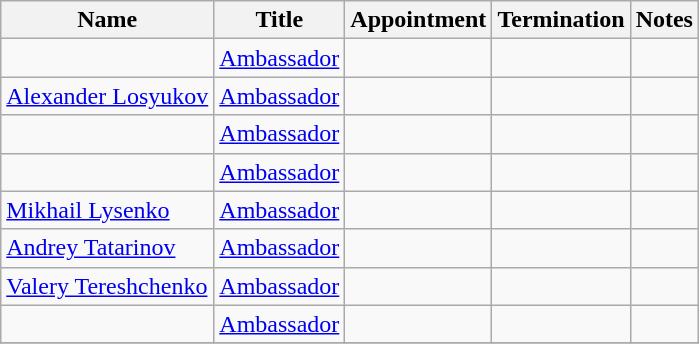<table class="wikitable">
<tr valign="middle">
<th>Name</th>
<th>Title</th>
<th>Appointment</th>
<th>Termination</th>
<th>Notes</th>
</tr>
<tr>
<td></td>
<td><a href='#'>Ambassador</a></td>
<td></td>
<td></td>
<td></td>
</tr>
<tr>
<td><a href='#'>Alexander Losyukov</a></td>
<td><a href='#'>Ambassador</a></td>
<td></td>
<td></td>
<td></td>
</tr>
<tr>
<td></td>
<td><a href='#'>Ambassador</a></td>
<td></td>
<td></td>
<td></td>
</tr>
<tr>
<td></td>
<td><a href='#'>Ambassador</a></td>
<td></td>
<td></td>
<td></td>
</tr>
<tr>
<td><a href='#'>Mikhail Lysenko</a></td>
<td><a href='#'>Ambassador</a></td>
<td></td>
<td></td>
<td></td>
</tr>
<tr>
<td><a href='#'>Andrey Tatarinov</a></td>
<td><a href='#'>Ambassador</a></td>
<td></td>
<td></td>
<td></td>
</tr>
<tr>
<td><a href='#'>Valery Tereshchenko</a></td>
<td><a href='#'>Ambassador</a></td>
<td></td>
<td></td>
<td></td>
</tr>
<tr>
<td></td>
<td><a href='#'>Ambassador</a></td>
<td></td>
<td></td>
<td></td>
</tr>
<tr>
</tr>
</table>
